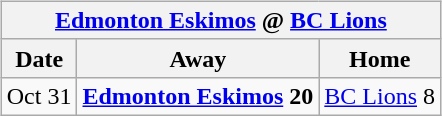<table cellspacing="10">
<tr>
<td valign="top"><br><table class="wikitable">
<tr>
<th colspan="4"><a href='#'>Edmonton Eskimos</a> @ <a href='#'>BC Lions</a></th>
</tr>
<tr>
<th>Date</th>
<th>Away</th>
<th>Home</th>
</tr>
<tr>
<td>Oct 31</td>
<td><strong><a href='#'>Edmonton Eskimos</a> 20</strong></td>
<td><a href='#'>BC Lions</a> 8</td>
</tr>
</table>
</td>
</tr>
</table>
